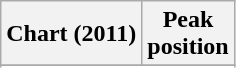<table class="wikitable plainrowheaders sortable" style="text-align:center;">
<tr>
<th scope="col">Chart (2011)</th>
<th scope="col">Peak<br>position</th>
</tr>
<tr>
</tr>
<tr>
</tr>
<tr>
</tr>
<tr>
</tr>
<tr>
</tr>
<tr>
</tr>
<tr>
</tr>
</table>
